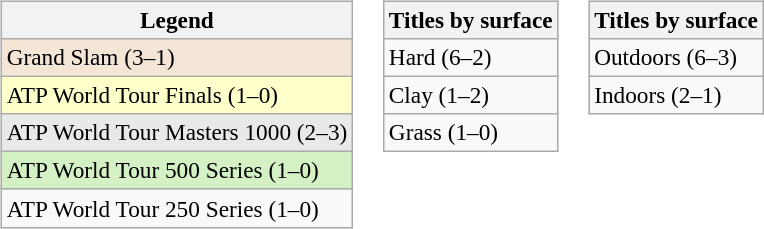<table>
<tr>
<td valign=top><br><table class=wikitable style="font-size:97%">
<tr>
<th>Legend</th>
</tr>
<tr style="background:#f3e6d7;">
<td>Grand Slam (3–1)</td>
</tr>
<tr style="background:#ffc;">
<td>ATP World Tour Finals (1–0)</td>
</tr>
<tr style="background:#e9e9e9;">
<td>ATP World Tour Masters 1000 (2–3)</td>
</tr>
<tr style="background:#d4f1c5;">
<td>ATP World Tour 500 Series (1–0)</td>
</tr>
<tr>
<td>ATP World Tour 250 Series (1–0)</td>
</tr>
</table>
</td>
<td valign=top><br><table class=wikitable style="font-size:97%">
<tr>
<th>Titles by surface</th>
</tr>
<tr>
<td>Hard (6–2)</td>
</tr>
<tr>
<td>Clay (1–2)</td>
</tr>
<tr>
<td>Grass (1–0)</td>
</tr>
</table>
</td>
<td valign=top><br><table class=wikitable style="font-size:97%">
<tr>
<th>Titles by surface</th>
</tr>
<tr>
<td>Outdoors (6–3)</td>
</tr>
<tr>
<td>Indoors (2–1)</td>
</tr>
</table>
</td>
</tr>
</table>
